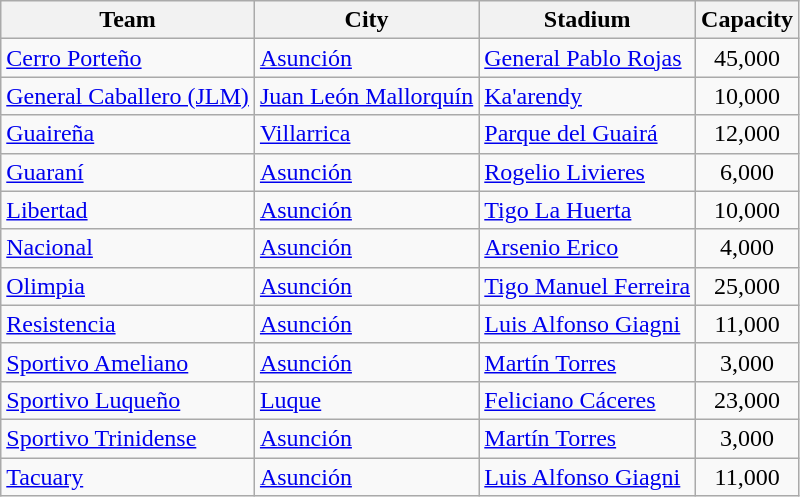<table class="wikitable sortable">
<tr>
<th>Team</th>
<th>City</th>
<th>Stadium</th>
<th>Capacity</th>
</tr>
<tr>
<td><a href='#'>Cerro Porteño</a></td>
<td><a href='#'>Asunción</a></td>
<td><a href='#'>General Pablo Rojas</a></td>
<td align="center">45,000</td>
</tr>
<tr>
<td><a href='#'>General Caballero (JLM)</a></td>
<td><a href='#'>Juan León Mallorquín</a></td>
<td><a href='#'>Ka'arendy</a></td>
<td align="center">10,000</td>
</tr>
<tr>
<td><a href='#'>Guaireña</a></td>
<td><a href='#'>Villarrica</a></td>
<td><a href='#'>Parque del Guairá</a></td>
<td align="center">12,000</td>
</tr>
<tr>
<td><a href='#'>Guaraní</a></td>
<td><a href='#'>Asunción</a></td>
<td><a href='#'>Rogelio Livieres</a></td>
<td align="center">6,000</td>
</tr>
<tr>
<td><a href='#'>Libertad</a></td>
<td><a href='#'>Asunción</a></td>
<td><a href='#'>Tigo La Huerta</a></td>
<td align="center">10,000</td>
</tr>
<tr>
<td><a href='#'>Nacional</a></td>
<td><a href='#'>Asunción</a></td>
<td><a href='#'>Arsenio Erico</a></td>
<td align="center">4,000</td>
</tr>
<tr>
<td><a href='#'>Olimpia</a></td>
<td><a href='#'>Asunción</a></td>
<td><a href='#'>Tigo Manuel Ferreira</a></td>
<td align="center">25,000</td>
</tr>
<tr>
<td><a href='#'>Resistencia</a></td>
<td><a href='#'>Asunción</a></td>
<td><a href='#'>Luis Alfonso Giagni</a></td>
<td align="center">11,000</td>
</tr>
<tr>
<td><a href='#'>Sportivo Ameliano</a></td>
<td><a href='#'>Asunción</a></td>
<td><a href='#'>Martín Torres</a></td>
<td align="center">3,000</td>
</tr>
<tr>
<td><a href='#'>Sportivo Luqueño</a></td>
<td><a href='#'>Luque</a></td>
<td><a href='#'>Feliciano Cáceres</a></td>
<td align="center">23,000</td>
</tr>
<tr>
<td><a href='#'>Sportivo Trinidense</a></td>
<td><a href='#'>Asunción</a></td>
<td><a href='#'>Martín Torres</a></td>
<td align="center">3,000</td>
</tr>
<tr>
<td><a href='#'>Tacuary</a></td>
<td><a href='#'>Asunción</a></td>
<td><a href='#'>Luis Alfonso Giagni</a></td>
<td align="center">11,000</td>
</tr>
</table>
